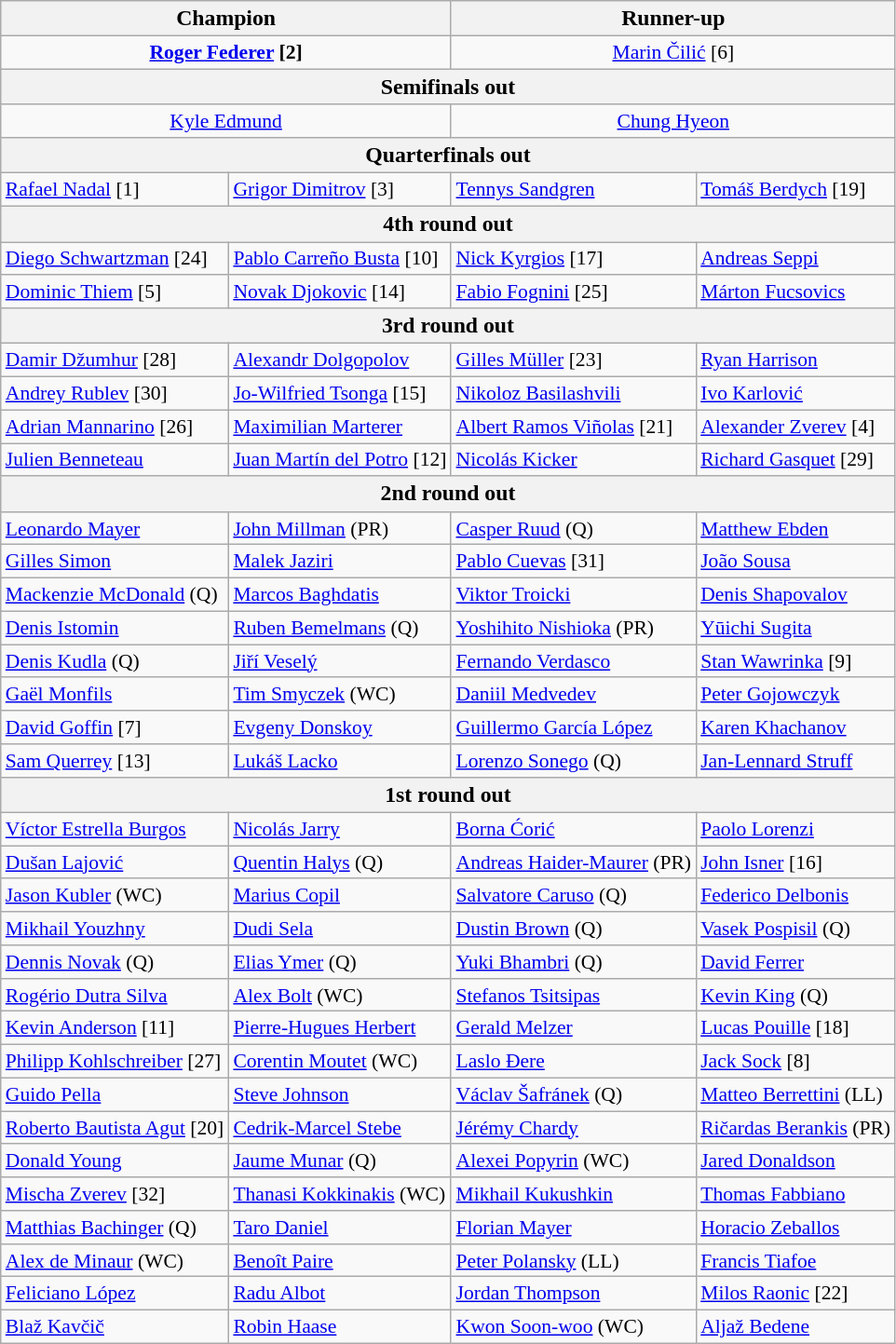<table class="wikitable collapsible collapsed" style="font-size:90%">
<tr style="font-size:110%">
<th colspan="2">Champion</th>
<th colspan="2">Runner-up</th>
</tr>
<tr style="text-align:center;">
<td colspan="2"> <strong><a href='#'>Roger Federer</a> [2]</strong></td>
<td colspan="2"> <a href='#'>Marin Čilić</a> [6]</td>
</tr>
<tr style="font-size:110%">
<th colspan="4">Semifinals out</th>
</tr>
<tr>
<td colspan="2" style="text-align:center;"> <a href='#'>Kyle Edmund</a></td>
<td colspan="2" style="text-align:center;"> <a href='#'>Chung Hyeon</a></td>
</tr>
<tr style="font-size:110%">
<th colspan="4">Quarterfinals out</th>
</tr>
<tr>
<td> <a href='#'>Rafael Nadal</a> [1]</td>
<td> <a href='#'>Grigor Dimitrov</a> [3]</td>
<td> <a href='#'>Tennys Sandgren</a></td>
<td> <a href='#'>Tomáš Berdych</a> [19]</td>
</tr>
<tr style="font-size:110%">
<th colspan="4">4th round out</th>
</tr>
<tr>
<td> <a href='#'>Diego Schwartzman</a> [24]</td>
<td> <a href='#'>Pablo Carreño Busta</a> [10]</td>
<td> <a href='#'>Nick Kyrgios</a> [17]</td>
<td> <a href='#'>Andreas Seppi</a></td>
</tr>
<tr>
<td> <a href='#'>Dominic Thiem</a> [5]</td>
<td> <a href='#'>Novak Djokovic</a> [14]</td>
<td> <a href='#'>Fabio Fognini</a> [25]</td>
<td> <a href='#'>Márton Fucsovics</a></td>
</tr>
<tr style="font-size:110%">
<th colspan="4">3rd round out</th>
</tr>
<tr>
<td> <a href='#'>Damir Džumhur</a> [28]</td>
<td> <a href='#'>Alexandr Dolgopolov</a></td>
<td> <a href='#'>Gilles Müller</a> [23]</td>
<td> <a href='#'>Ryan Harrison</a></td>
</tr>
<tr>
<td> <a href='#'>Andrey Rublev</a> [30]</td>
<td> <a href='#'>Jo-Wilfried Tsonga</a> [15]</td>
<td> <a href='#'>Nikoloz Basilashvili</a></td>
<td> <a href='#'>Ivo Karlović</a></td>
</tr>
<tr>
<td> <a href='#'>Adrian Mannarino</a> [26]</td>
<td> <a href='#'>Maximilian Marterer</a></td>
<td> <a href='#'>Albert Ramos Viñolas</a> [21]</td>
<td> <a href='#'>Alexander Zverev</a> [4]</td>
</tr>
<tr>
<td> <a href='#'>Julien Benneteau</a></td>
<td> <a href='#'>Juan Martín del Potro</a> [12]</td>
<td> <a href='#'>Nicolás Kicker</a></td>
<td> <a href='#'>Richard Gasquet</a> [29]</td>
</tr>
<tr style="font-size:110%">
<th colspan="4">2nd round out</th>
</tr>
<tr>
<td> <a href='#'>Leonardo Mayer</a></td>
<td> <a href='#'>John Millman</a> (PR)</td>
<td> <a href='#'>Casper Ruud</a> (Q)</td>
<td> <a href='#'>Matthew Ebden</a></td>
</tr>
<tr>
<td> <a href='#'>Gilles Simon</a></td>
<td> <a href='#'>Malek Jaziri</a></td>
<td> <a href='#'>Pablo Cuevas</a> [31]</td>
<td> <a href='#'>João Sousa</a></td>
</tr>
<tr>
<td> <a href='#'>Mackenzie McDonald</a> (Q)</td>
<td> <a href='#'>Marcos Baghdatis</a></td>
<td> <a href='#'>Viktor Troicki</a></td>
<td> <a href='#'>Denis Shapovalov</a></td>
</tr>
<tr>
<td> <a href='#'>Denis Istomin</a></td>
<td> <a href='#'>Ruben Bemelmans</a> (Q)</td>
<td> <a href='#'>Yoshihito Nishioka</a> (PR)</td>
<td> <a href='#'>Yūichi Sugita</a></td>
</tr>
<tr>
<td> <a href='#'>Denis Kudla</a> (Q)</td>
<td> <a href='#'>Jiří Veselý</a></td>
<td> <a href='#'>Fernando Verdasco</a></td>
<td> <a href='#'>Stan Wawrinka</a> [9]</td>
</tr>
<tr>
<td> <a href='#'>Gaël Monfils</a></td>
<td> <a href='#'>Tim Smyczek</a> (WC)</td>
<td> <a href='#'>Daniil Medvedev</a></td>
<td> <a href='#'>Peter Gojowczyk</a></td>
</tr>
<tr>
<td> <a href='#'>David Goffin</a> [7]</td>
<td> <a href='#'>Evgeny Donskoy</a></td>
<td> <a href='#'>Guillermo García López</a></td>
<td> <a href='#'>Karen Khachanov</a></td>
</tr>
<tr>
<td> <a href='#'>Sam Querrey</a> [13]</td>
<td> <a href='#'>Lukáš Lacko</a></td>
<td> <a href='#'>Lorenzo Sonego</a> (Q)</td>
<td> <a href='#'>Jan-Lennard Struff</a></td>
</tr>
<tr style="font-size:110%">
<th colspan="4">1st round out</th>
</tr>
<tr>
<td> <a href='#'>Víctor Estrella Burgos</a></td>
<td> <a href='#'>Nicolás Jarry</a></td>
<td> <a href='#'>Borna Ćorić</a></td>
<td> <a href='#'>Paolo Lorenzi</a></td>
</tr>
<tr>
<td> <a href='#'>Dušan Lajović</a></td>
<td> <a href='#'>Quentin Halys</a> (Q)</td>
<td> <a href='#'>Andreas Haider-Maurer</a> (PR)</td>
<td> <a href='#'>John Isner</a> [16]</td>
</tr>
<tr>
<td> <a href='#'>Jason Kubler</a> (WC)</td>
<td> <a href='#'>Marius Copil</a></td>
<td> <a href='#'>Salvatore Caruso</a> (Q)</td>
<td> <a href='#'>Federico Delbonis</a></td>
</tr>
<tr>
<td> <a href='#'>Mikhail Youzhny</a></td>
<td> <a href='#'>Dudi Sela</a></td>
<td> <a href='#'>Dustin Brown</a> (Q)</td>
<td> <a href='#'>Vasek Pospisil</a> (Q)</td>
</tr>
<tr>
<td> <a href='#'>Dennis Novak</a> (Q)</td>
<td> <a href='#'>Elias Ymer</a> (Q)</td>
<td> <a href='#'>Yuki Bhambri</a> (Q)</td>
<td> <a href='#'>David Ferrer</a></td>
</tr>
<tr>
<td> <a href='#'>Rogério Dutra Silva</a></td>
<td> <a href='#'>Alex Bolt</a> (WC)</td>
<td> <a href='#'>Stefanos Tsitsipas</a></td>
<td> <a href='#'>Kevin King</a> (Q)</td>
</tr>
<tr>
<td> <a href='#'>Kevin Anderson</a> [11]</td>
<td> <a href='#'>Pierre-Hugues Herbert</a></td>
<td> <a href='#'>Gerald Melzer</a></td>
<td> <a href='#'>Lucas Pouille</a> [18]</td>
</tr>
<tr>
<td> <a href='#'>Philipp Kohlschreiber</a> [27]</td>
<td> <a href='#'>Corentin Moutet</a> (WC)</td>
<td> <a href='#'>Laslo Đere</a></td>
<td> <a href='#'>Jack Sock</a> [8]</td>
</tr>
<tr>
<td> <a href='#'>Guido Pella</a></td>
<td> <a href='#'>Steve Johnson</a></td>
<td> <a href='#'>Václav Šafránek</a> (Q)</td>
<td> <a href='#'>Matteo Berrettini</a> (LL)</td>
</tr>
<tr>
<td> <a href='#'>Roberto Bautista Agut</a> [20]</td>
<td> <a href='#'>Cedrik-Marcel Stebe</a></td>
<td> <a href='#'>Jérémy Chardy</a></td>
<td> <a href='#'>Ričardas Berankis</a> (PR)</td>
</tr>
<tr>
<td> <a href='#'>Donald Young</a></td>
<td> <a href='#'>Jaume Munar</a> (Q)</td>
<td> <a href='#'>Alexei Popyrin</a> (WC)</td>
<td> <a href='#'>Jared Donaldson</a></td>
</tr>
<tr>
<td> <a href='#'>Mischa Zverev</a> [32]</td>
<td> <a href='#'>Thanasi Kokkinakis</a> (WC)</td>
<td> <a href='#'>Mikhail Kukushkin</a></td>
<td> <a href='#'>Thomas Fabbiano</a></td>
</tr>
<tr>
<td> <a href='#'>Matthias Bachinger</a> (Q)</td>
<td> <a href='#'>Taro Daniel</a></td>
<td> <a href='#'>Florian Mayer</a></td>
<td> <a href='#'>Horacio Zeballos</a></td>
</tr>
<tr>
<td> <a href='#'>Alex de Minaur</a> (WC)</td>
<td> <a href='#'>Benoît Paire</a></td>
<td> <a href='#'>Peter Polansky</a> (LL)</td>
<td> <a href='#'>Francis Tiafoe</a></td>
</tr>
<tr>
<td> <a href='#'>Feliciano López</a></td>
<td> <a href='#'>Radu Albot</a></td>
<td> <a href='#'>Jordan Thompson</a></td>
<td> <a href='#'>Milos Raonic</a> [22]</td>
</tr>
<tr>
<td> <a href='#'>Blaž Kavčič</a></td>
<td> <a href='#'>Robin Haase</a></td>
<td> <a href='#'>Kwon Soon-woo</a> (WC)</td>
<td> <a href='#'>Aljaž Bedene</a></td>
</tr>
</table>
